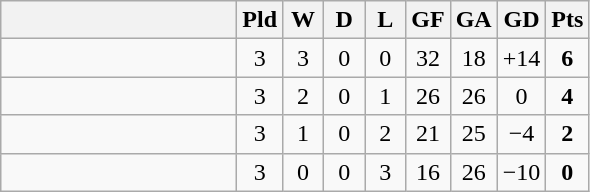<table class="wikitable" style="text-align:center;">
<tr>
<th width=150></th>
<th width=20>Pld</th>
<th width=20>W</th>
<th width=20>D</th>
<th width=20>L</th>
<th width=20>GF</th>
<th width=20>GA</th>
<th width=20>GD</th>
<th width=20>Pts</th>
</tr>
<tr>
<td align="left"></td>
<td>3</td>
<td>3</td>
<td>0</td>
<td>0</td>
<td>32</td>
<td>18</td>
<td>+14</td>
<td><strong>6</strong></td>
</tr>
<tr>
<td align="left"></td>
<td>3</td>
<td>2</td>
<td>0</td>
<td>1</td>
<td>26</td>
<td>26</td>
<td>0</td>
<td><strong>4</strong></td>
</tr>
<tr>
<td align="left"></td>
<td>3</td>
<td>1</td>
<td>0</td>
<td>2</td>
<td>21</td>
<td>25</td>
<td>−4</td>
<td><strong>2</strong></td>
</tr>
<tr>
<td align="left"></td>
<td>3</td>
<td>0</td>
<td>0</td>
<td>3</td>
<td>16</td>
<td>26</td>
<td>−10</td>
<td><strong>0</strong></td>
</tr>
</table>
